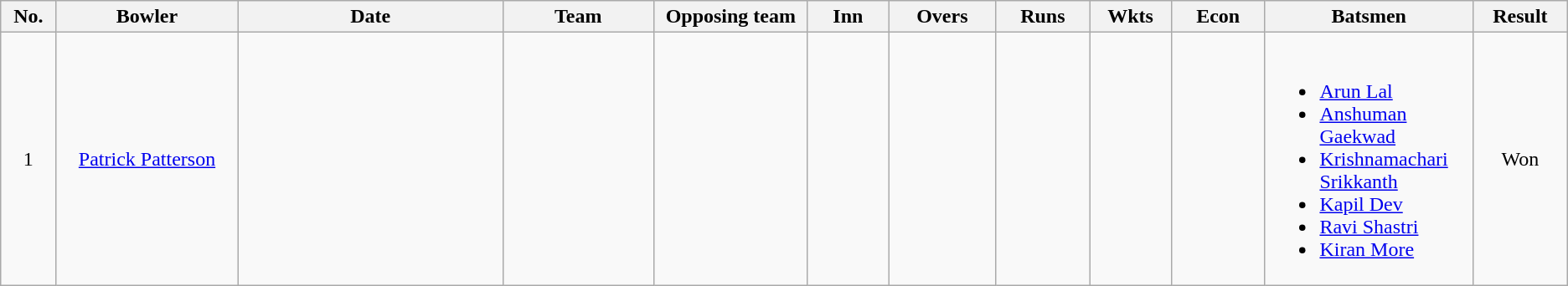<table class="wikitable sortable" style="font-size: 100%">
<tr align=center>
<th scope="col" width="38">No.</th>
<th scope="col" width="145">Bowler</th>
<th scope="col" width="220">Date</th>
<th scope="col" width="120">Team</th>
<th scope="col" width="120">Opposing team</th>
<th scope="col" width="60">Inn</th>
<th scope="col" width="82">Overs</th>
<th scope="col" width="70">Runs</th>
<th scope="col" width="60">Wkts</th>
<th scope="col" width="70">Econ</th>
<th scope="col" width="160" class="unsortable">Batsmen</th>
<th scope="col" width="70">Result</th>
</tr>
<tr align=center>
<td scope="row">1</td>
<td><a href='#'>Patrick Patterson</a></td>
<td></td>
<td></td>
<td></td>
<td></td>
<td></td>
<td></td>
<td></td>
<td></td>
<td align=left><br><ul><li><a href='#'>Arun Lal</a></li><li><a href='#'>Anshuman Gaekwad</a></li><li><a href='#'>Krishnamachari Srikkanth</a></li><li><a href='#'>Kapil Dev</a></li><li><a href='#'>Ravi Shastri</a></li><li><a href='#'>Kiran More</a></li></ul></td>
<td>Won</td>
</tr>
</table>
